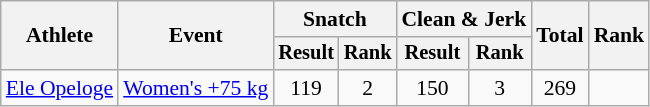<table class="wikitable" style="font-size:90%">
<tr>
<th rowspan="2">Athlete</th>
<th rowspan="2">Event</th>
<th colspan="2">Snatch</th>
<th colspan="2">Clean & Jerk</th>
<th rowspan="2">Total</th>
<th rowspan="2">Rank</th>
</tr>
<tr style="font-size:95%">
<th>Result</th>
<th>Rank</th>
<th>Result</th>
<th>Rank</th>
</tr>
<tr align=center>
<td align=left><a href='#'>Ele Opeloge</a></td>
<td align=left><a href='#'>Women's +75 kg</a></td>
<td>119</td>
<td>2</td>
<td>150</td>
<td>3</td>
<td>269</td>
<td></td>
</tr>
</table>
